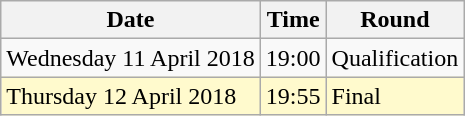<table class="wikitable">
<tr>
<th>Date</th>
<th>Time</th>
<th>Round</th>
</tr>
<tr>
<td>Wednesday 11 April 2018</td>
<td>19:00</td>
<td>Qualification</td>
</tr>
<tr>
<td style=background:lemonchiffon>Thursday 12 April 2018</td>
<td style=background:lemonchiffon>19:55</td>
<td style=background:lemonchiffon>Final</td>
</tr>
</table>
